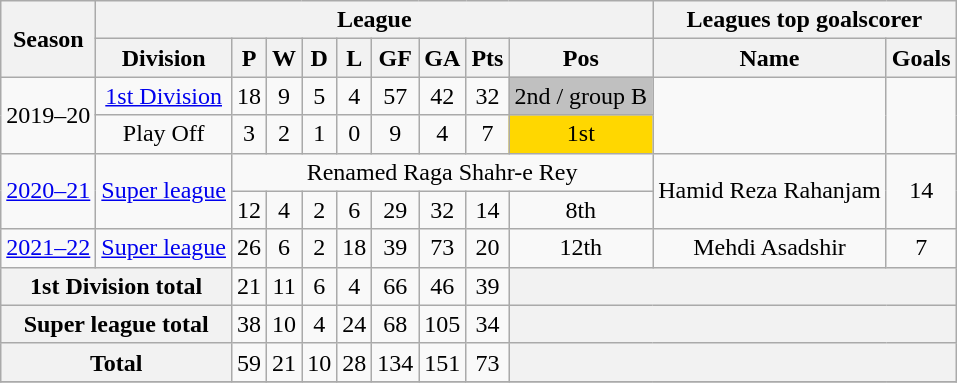<table class="wikitable" style="text-align: center">
<tr>
<th rowspan=2>Season</th>
<th colspan=10>League</th>
<th colspan=2>Leagues top goalscorer</th>
</tr>
<tr>
<th colspan=2>Division</th>
<th>P</th>
<th>W</th>
<th>D</th>
<th>L</th>
<th>GF</th>
<th>GA</th>
<th>Pts</th>
<th>Pos</th>
<th>Name</th>
<th>Goals</th>
</tr>
<tr>
<td rowspan=2>2019–20</td>
<td colspan=2><a href='#'>1st Division</a></td>
<td>18</td>
<td>9</td>
<td>5</td>
<td>4</td>
<td>57</td>
<td>42</td>
<td>32</td>
<td bgcolor=silver>2nd / group B</td>
<td rowspan=2></td>
<td rowspan=2></td>
</tr>
<tr>
<td colspan=2>Play Off</td>
<td>3</td>
<td>2</td>
<td>1</td>
<td>0</td>
<td>9</td>
<td>4</td>
<td>7</td>
<td bgcolor=gold>1st</td>
</tr>
<tr>
<td rowspan=2><a href='#'>2020–21</a></td>
<td colspan=2 rowspan=2><a href='#'>Super league</a></td>
<td colspan=8>Renamed Raga Shahr-e Rey</td>
<td rowspan=2>Hamid Reza Rahanjam</td>
<td rowspan=2>14</td>
</tr>
<tr>
<td>12</td>
<td>4</td>
<td>2</td>
<td>6</td>
<td>29</td>
<td>32</td>
<td>14</td>
<td>8th</td>
</tr>
<tr>
<td><a href='#'>2021–22</a></td>
<td colspan=2><a href='#'>Super league</a></td>
<td>26</td>
<td>6</td>
<td>2</td>
<td>18</td>
<td>39</td>
<td>73</td>
<td>20</td>
<td>12th</td>
<td>Mehdi Asadshir</td>
<td>7</td>
</tr>
<tr>
<th colspan=3>1st Division total</th>
<td>21</td>
<td>11</td>
<td>6</td>
<td>4</td>
<td>66</td>
<td>46</td>
<td>39</td>
<th colspan=5></th>
</tr>
<tr>
<th colspan=3>Super league total</th>
<td>38</td>
<td>10</td>
<td>4</td>
<td>24</td>
<td>68</td>
<td>105</td>
<td>34</td>
<th colspan=5></th>
</tr>
<tr>
<th colspan=3>Total</th>
<td>59</td>
<td>21</td>
<td>10</td>
<td>28</td>
<td>134</td>
<td>151</td>
<td>73</td>
<th colspan=5></th>
</tr>
<tr>
</tr>
</table>
